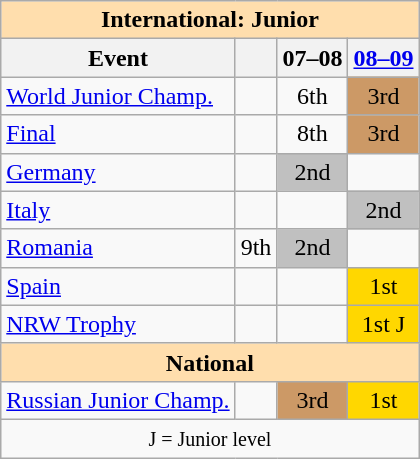<table class="wikitable" style="text-align:center">
<tr>
<th style="background-color: #ffdead; " colspan=4 align=center>International: Junior</th>
</tr>
<tr>
<th>Event</th>
<th></th>
<th>07–08</th>
<th><a href='#'>08–09</a></th>
</tr>
<tr>
<td align=left><a href='#'>World Junior Champ.</a></td>
<td></td>
<td>6th</td>
<td bgcolor=cc9966>3rd</td>
</tr>
<tr>
<td align=left> <a href='#'>Final</a></td>
<td></td>
<td>8th</td>
<td bgcolor=cc9966>3rd</td>
</tr>
<tr>
<td align=left> <a href='#'>Germany</a></td>
<td></td>
<td bgcolor=silver>2nd</td>
<td></td>
</tr>
<tr>
<td align=left> <a href='#'>Italy</a></td>
<td></td>
<td></td>
<td bgcolor=silver>2nd</td>
</tr>
<tr>
<td align=left> <a href='#'>Romania</a></td>
<td>9th</td>
<td bgcolor=silver>2nd</td>
<td></td>
</tr>
<tr>
<td align=left> <a href='#'>Spain</a></td>
<td></td>
<td></td>
<td bgcolor=gold>1st</td>
</tr>
<tr>
<td align=left><a href='#'>NRW Trophy</a></td>
<td></td>
<td></td>
<td bgcolor=gold>1st J</td>
</tr>
<tr>
<th style="background-color: #ffdead; " colspan=4 align=center>National</th>
</tr>
<tr>
<td align=left><a href='#'>Russian Junior Champ.</a></td>
<td></td>
<td bgcolor=cc9966>3rd</td>
<td bgcolor=gold>1st</td>
</tr>
<tr>
<td colspan=4 align=center><small> J = Junior level </small></td>
</tr>
</table>
